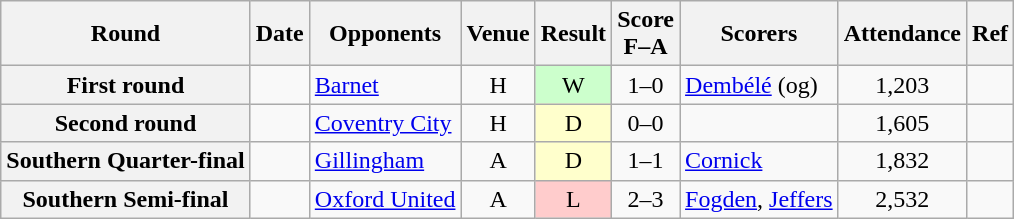<table class="wikitable plainrowheaders sortable" style="text-align:center">
<tr>
<th scope="col">Round</th>
<th scope="col">Date</th>
<th scope="col">Opponents</th>
<th scope="col">Venue</th>
<th scope="col">Result</th>
<th scope="col">Score<br>F–A</th>
<th scope="col" class="unsortable">Scorers</th>
<th scope="col">Attendance</th>
<th scope="col" class="unsortable">Ref</th>
</tr>
<tr>
<th scope="row">First round</th>
<td align="left"></td>
<td align="left"><a href='#'>Barnet</a></td>
<td>H</td>
<td style="background-color:#CCFFCC">W</td>
<td>1–0</td>
<td align="left"><a href='#'>Dembélé</a> (og)</td>
<td>1,203</td>
<td></td>
</tr>
<tr>
<th scope="row">Second round</th>
<td align="left"></td>
<td align="left"><a href='#'>Coventry City</a></td>
<td>H</td>
<td style="background-color:#FFFFCC">D</td>
<td>0–0</td>
<td align="left"></td>
<td>1,605</td>
<td></td>
</tr>
<tr>
<th scope="row">Southern Quarter-final</th>
<td align="left"></td>
<td align="left"><a href='#'>Gillingham</a></td>
<td>A</td>
<td style="background-color:#FFFFCC">D</td>
<td>1–1</td>
<td align="left"><a href='#'>Cornick</a></td>
<td>1,832</td>
<td></td>
</tr>
<tr>
<th scope="row">Southern Semi-final</th>
<td align="left"></td>
<td align="left"><a href='#'>Oxford United</a></td>
<td>A</td>
<td style="background-color:#FFCCCC">L</td>
<td>2–3</td>
<td align="left"><a href='#'>Fogden</a>, <a href='#'>Jeffers</a></td>
<td>2,532</td>
<td></td>
</tr>
</table>
